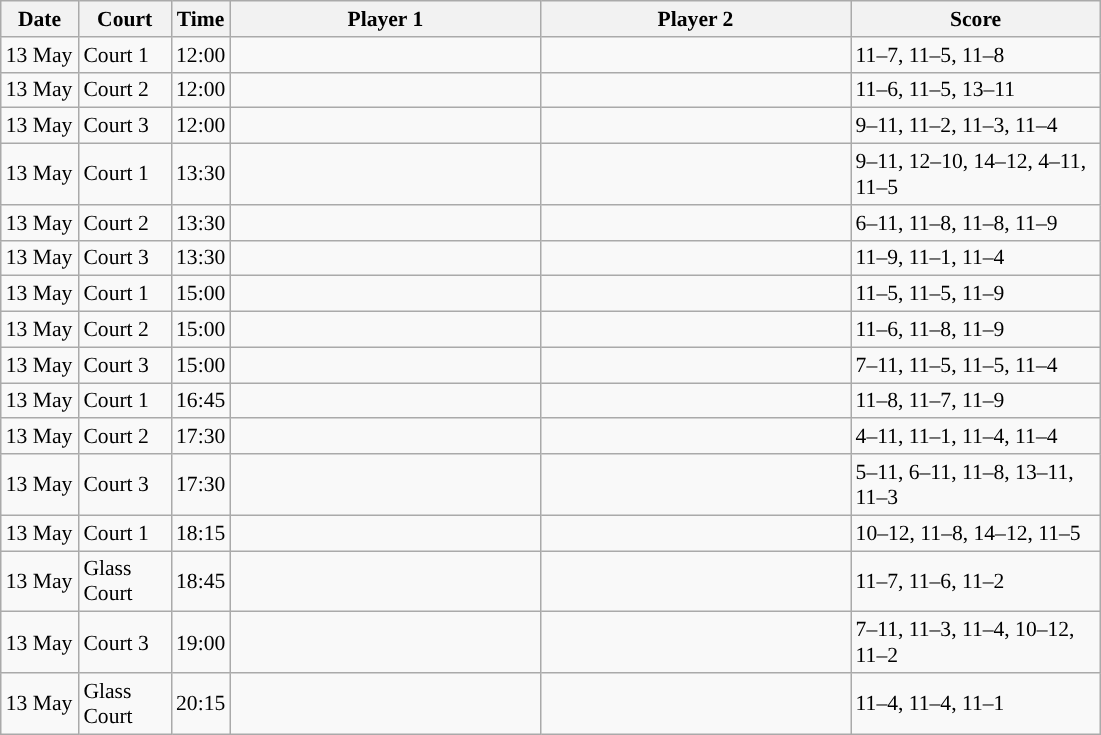<table class="sortable wikitable" style="font-size:90%">
<tr>
<th width="45" class="unsortable">Date</th>
<th width="55">Court</th>
<th width="30">Time</th>
<th width="200">Player 1</th>
<th width="200">Player 2</th>
<th width="160" class="unsortable">Score</th>
</tr>
<tr>
<td>13 May</td>
<td>Court 1</td>
<td>12:00</td>
<td><strong></strong></td>
<td></td>
<td>11–7, 11–5, 11–8</td>
</tr>
<tr>
<td>13 May</td>
<td>Court 2</td>
<td>12:00</td>
<td></td>
<td><strong></strong></td>
<td>11–6, 11–5, 13–11</td>
</tr>
<tr>
<td>13 May</td>
<td>Court 3</td>
<td>12:00</td>
<td><strong></strong></td>
<td></td>
<td>9–11, 11–2, 11–3, 11–4</td>
</tr>
<tr>
<td>13 May</td>
<td>Court 1</td>
<td>13:30</td>
<td><strong></strong></td>
<td></td>
<td>9–11, 12–10, 14–12, 4–11, 11–5</td>
</tr>
<tr>
<td>13 May</td>
<td>Court 2</td>
<td>13:30</td>
<td><strong></strong></td>
<td></td>
<td>6–11, 11–8, 11–8, 11–9</td>
</tr>
<tr>
<td>13 May</td>
<td>Court 3</td>
<td>13:30</td>
<td><strong></strong></td>
<td></td>
<td>11–9, 11–1, 11–4</td>
</tr>
<tr>
<td>13 May</td>
<td>Court 1</td>
<td>15:00</td>
<td></td>
<td><strong></strong></td>
<td>11–5, 11–5, 11–9</td>
</tr>
<tr>
<td>13 May</td>
<td>Court 2</td>
<td>15:00</td>
<td><strong></strong></td>
<td></td>
<td>11–6, 11–8, 11–9</td>
</tr>
<tr>
<td>13 May</td>
<td>Court 3</td>
<td>15:00</td>
<td></td>
<td><strong></strong></td>
<td>7–11, 11–5, 11–5, 11–4</td>
</tr>
<tr>
<td>13 May</td>
<td>Court 1</td>
<td>16:45</td>
<td><strong></strong></td>
<td></td>
<td>11–8, 11–7, 11–9</td>
</tr>
<tr>
<td>13 May</td>
<td>Court 2</td>
<td>17:30</td>
<td></td>
<td><strong></strong></td>
<td>4–11, 11–1, 11–4, 11–4</td>
</tr>
<tr>
<td>13 May</td>
<td>Court 3</td>
<td>17:30</td>
<td></td>
<td><strong></strong></td>
<td>5–11, 6–11, 11–8, 13–11, 11–3</td>
</tr>
<tr>
<td>13 May</td>
<td>Court 1</td>
<td>18:15</td>
<td></td>
<td><strong></strong></td>
<td>10–12, 11–8, 14–12, 11–5</td>
</tr>
<tr>
<td>13 May</td>
<td>Glass Court</td>
<td>18:45</td>
<td><strong></strong></td>
<td></td>
<td>11–7, 11–6, 11–2</td>
</tr>
<tr>
<td>13 May</td>
<td>Court 3</td>
<td>19:00</td>
<td><strong></strong></td>
<td></td>
<td>7–11, 11–3, 11–4, 10–12, 11–2</td>
</tr>
<tr>
<td>13 May</td>
<td>Glass Court</td>
<td>20:15</td>
<td></td>
<td><strong></strong></td>
<td>11–4, 11–4, 11–1</td>
</tr>
</table>
